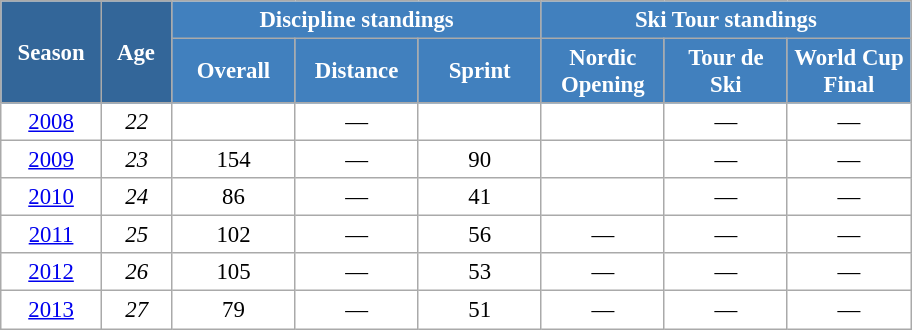<table class="wikitable" style="font-size:95%; text-align:center; border:grey solid 1px; border-collapse:collapse; background:#ffffff;">
<tr>
<th style="background-color:#369; color:white; width:60px;" rowspan="2"> Season </th>
<th style="background-color:#369; color:white; width:40px;" rowspan="2"> Age </th>
<th style="background-color:#4180be; color:white;" colspan="3">Discipline standings</th>
<th style="background-color:#4180be; color:white;" colspan="3">Ski Tour standings</th>
</tr>
<tr>
<th style="background-color:#4180be; color:white; width:75px;">Overall</th>
<th style="background-color:#4180be; color:white; width:75px;">Distance</th>
<th style="background-color:#4180be; color:white; width:75px;">Sprint</th>
<th style="background-color:#4180be; color:white; width:75px;">Nordic<br>Opening</th>
<th style="background-color:#4180be; color:white; width:75px;">Tour de<br>Ski</th>
<th style="background-color:#4180be; color:white; width:75px;">World Cup<br>Final</th>
</tr>
<tr>
<td><a href='#'>2008</a></td>
<td><em>22</em></td>
<td></td>
<td>—</td>
<td></td>
<td></td>
<td>—</td>
<td>—</td>
</tr>
<tr>
<td><a href='#'>2009</a></td>
<td><em>23</em></td>
<td>154</td>
<td>—</td>
<td>90</td>
<td></td>
<td>—</td>
<td>—</td>
</tr>
<tr>
<td><a href='#'>2010</a></td>
<td><em>24</em></td>
<td>86</td>
<td>—</td>
<td>41</td>
<td></td>
<td>—</td>
<td>—</td>
</tr>
<tr>
<td><a href='#'>2011</a></td>
<td><em>25</em></td>
<td>102</td>
<td>—</td>
<td>56</td>
<td>—</td>
<td>—</td>
<td>—</td>
</tr>
<tr>
<td><a href='#'>2012</a></td>
<td><em>26</em></td>
<td>105</td>
<td>—</td>
<td>53</td>
<td>—</td>
<td>—</td>
<td>—</td>
</tr>
<tr>
<td><a href='#'>2013</a></td>
<td><em>27</em></td>
<td>79</td>
<td>—</td>
<td>51</td>
<td>—</td>
<td>—</td>
<td>—</td>
</tr>
</table>
